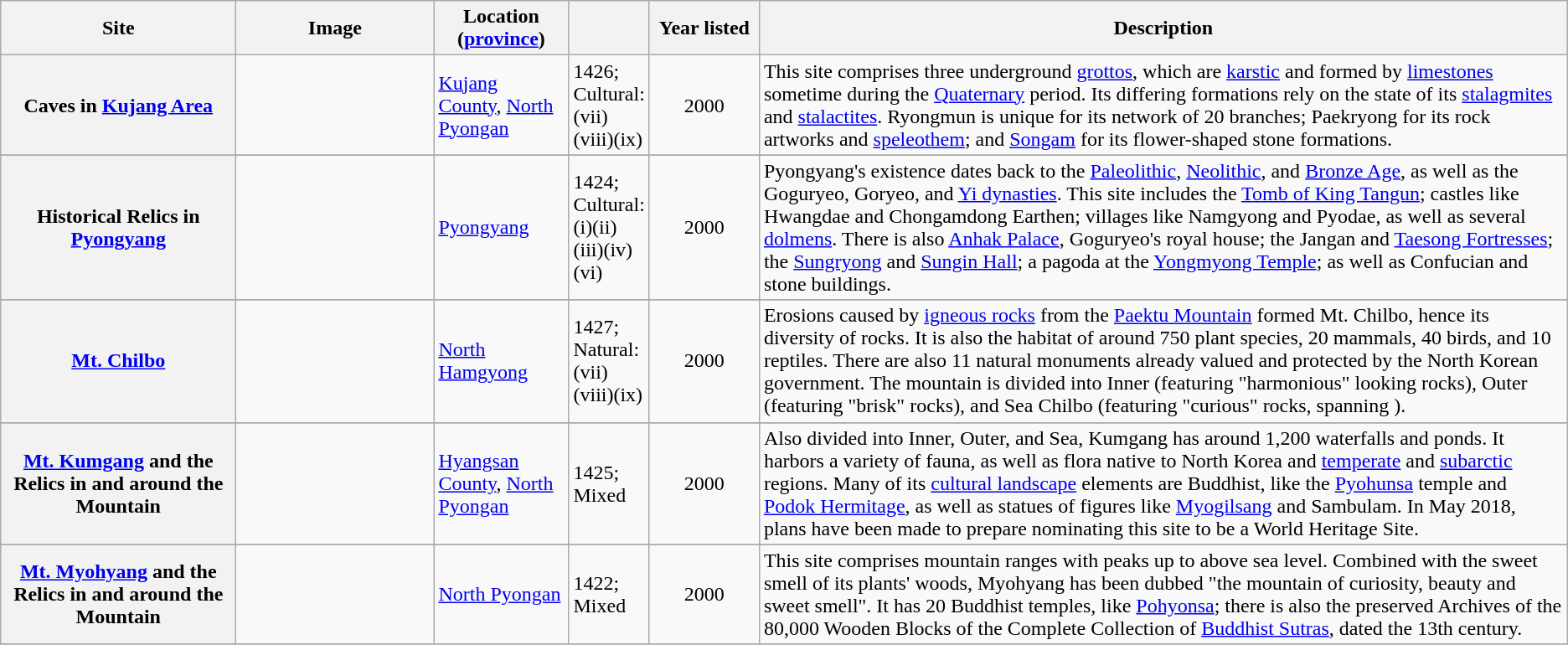<table class="wikitable sortable plainrowheaders">
<tr>
<th style="width:180px;" scope="col">Site</th>
<th class="unsortable" style="width:150px;" scope="col">Image</th>
<th style="width:100px;" scope="col">Location (<a href='#'>province</a>)</th>
<th style="width:50px;" scope="col"></th>
<th style="width:80px;" scope="col">Year listed</th>
<th scope="col" class="unsortable">Description</th>
</tr>
<tr>
<th scope="row">Caves in <a href='#'>Kujang Area</a></th>
<td></td>
<td><a href='#'>Kujang County</a>, <a href='#'>North Pyongan</a></td>
<td>1426; Cultural:<br>(vii)(viii)(ix)</td>
<td align="center">2000</td>
<td>This site comprises three underground <a href='#'>grottos</a>, which are <a href='#'>karstic</a> and formed by <a href='#'>limestones</a> sometime during the <a href='#'>Quaternary</a> period. Its differing formations rely on the state of its <a href='#'>stalagmites</a> and <a href='#'>stalactites</a>. Ryongmun is unique for its network of 20 branches; Paekryong for its rock artworks and <a href='#'>speleothem</a>; and <a href='#'>Songam</a> for its flower-shaped stone formations.</td>
</tr>
<tr>
</tr>
<tr>
<th scope="row">Historical Relics in <a href='#'>Pyongyang</a></th>
<td></td>
<td><a href='#'>Pyongyang</a></td>
<td>1424; Cultural:<br>(i)(ii)(iii)(iv)(vi)</td>
<td align="center">2000</td>
<td>Pyongyang's existence dates back to the <a href='#'>Paleolithic</a>, <a href='#'>Neolithic</a>, and <a href='#'>Bronze Age</a>, as well as the Goguryeo, Goryeo, and <a href='#'>Yi dynasties</a>. This site includes the <a href='#'>Tomb of King Tangun</a>; castles like Hwangdae and Chongamdong Earthen; villages like Namgyong and Pyodae, as well as several <a href='#'>dolmens</a>. There is also <a href='#'>Anhak Palace</a>, Goguryeo's royal house; the Jangan and <a href='#'>Taesong Fortresses</a>; the <a href='#'>Sungryong</a> and <a href='#'>Sungin Hall</a>; a pagoda at the <a href='#'>Yongmyong Temple</a>; as well as Confucian and stone buildings.</td>
</tr>
<tr>
</tr>
<tr>
<th scope="row"><a href='#'>Mt. Chilbo</a></th>
<td></td>
<td><a href='#'>North Hamgyong</a></td>
<td>1427; Natural:<br>(vii)(viii)(ix)</td>
<td align="center">2000</td>
<td>Erosions caused by <a href='#'>igneous rocks</a> from the <a href='#'>Paektu Mountain</a> formed Mt. Chilbo, hence its diversity of rocks. It is also the habitat of around 750 plant species, 20 mammals, 40 birds, and 10 reptiles. There are also 11 natural monuments already valued and protected by the North Korean government. The mountain is divided into Inner (featuring "harmonious" looking rocks), Outer (featuring "brisk" rocks), and Sea Chilbo (featuring "curious" rocks, spanning ).</td>
</tr>
<tr>
</tr>
<tr>
<th scope="row"><a href='#'>Mt. Kumgang</a> and the Relics in and around the Mountain</th>
<td></td>
<td><a href='#'>Hyangsan County</a>, <a href='#'>North Pyongan</a></td>
<td>1425; Mixed</td>
<td align="center">2000</td>
<td>Also divided into Inner, Outer, and Sea, Kumgang has around 1,200 waterfalls and ponds. It harbors a variety of fauna, as well as flora native to North Korea and <a href='#'>temperate</a> and <a href='#'>subarctic</a> regions. Many of its <a href='#'>cultural landscape</a> elements are Buddhist, like the <a href='#'>Pyohunsa</a> temple and <a href='#'>Podok Hermitage</a>, as well as statues of figures like <a href='#'>Myogilsang</a> and Sambulam. In May 2018, plans have been made to prepare nominating this site to be a World Heritage Site.</td>
</tr>
<tr>
</tr>
<tr>
<th scope="row"><a href='#'>Mt. Myohyang</a> and the Relics in and around the Mountain</th>
<td></td>
<td><a href='#'>North Pyongan</a></td>
<td>1422; Mixed</td>
<td align="center">2000</td>
<td>This site comprises mountain ranges with peaks up to  above sea level. Combined with the sweet smell of its plants' woods, Myohyang has been dubbed "the mountain of curiosity, beauty and sweet smell". It has 20 Buddhist temples, like <a href='#'>Pohyonsa</a>; there is also the preserved Archives of the 80,000 Wooden Blocks of the Complete Collection of <a href='#'>Buddhist Sutras</a>, dated the 13th century.</td>
</tr>
<tr>
</tr>
</table>
